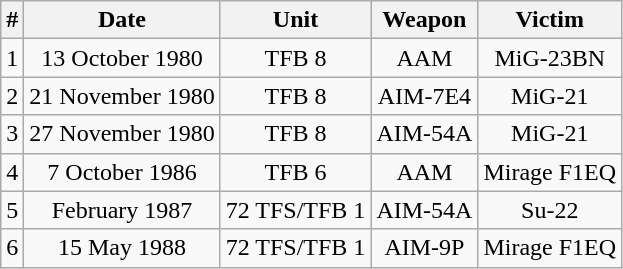<table style="text-align:center; margin-left:2em;"  class="wikitable">
<tr>
<th>#</th>
<th>Date</th>
<th>Unit</th>
<th>Weapon</th>
<th>Victim</th>
</tr>
<tr>
<td>1</td>
<td>13 October 1980</td>
<td>TFB 8</td>
<td>AAM</td>
<td>MiG-23BN</td>
</tr>
<tr>
<td>2</td>
<td>21 November 1980</td>
<td>TFB 8</td>
<td>AIM-7E4</td>
<td>MiG-21</td>
</tr>
<tr>
<td>3</td>
<td>27 November 1980</td>
<td>TFB 8</td>
<td>AIM-54A</td>
<td>MiG-21</td>
</tr>
<tr>
<td>4</td>
<td>7 October 1986</td>
<td>TFB 6</td>
<td>AAM</td>
<td>Mirage F1EQ</td>
</tr>
<tr>
<td>5</td>
<td>February 1987</td>
<td>72 TFS/TFB 1</td>
<td>AIM-54A</td>
<td>Su-22</td>
</tr>
<tr>
<td>6</td>
<td>15 May 1988</td>
<td>72 TFS/TFB 1</td>
<td>AIM-9P</td>
<td>Mirage F1EQ</td>
</tr>
</table>
